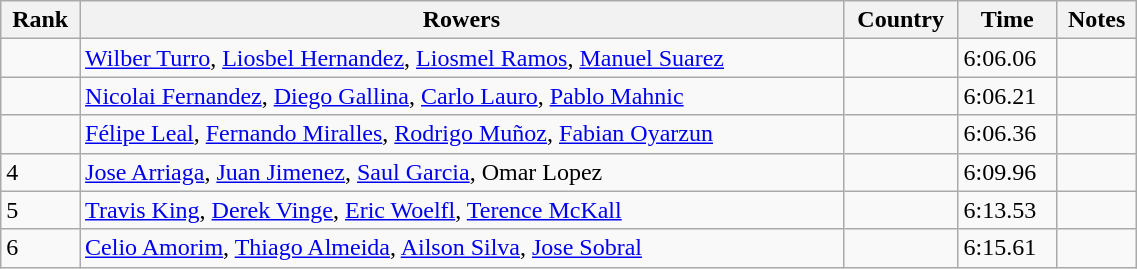<table class="wikitable" width=60%>
<tr>
<th>Rank</th>
<th>Rowers</th>
<th>Country</th>
<th>Time</th>
<th>Notes</th>
</tr>
<tr>
<td></td>
<td><a href='#'>Wilber Turro</a>, <a href='#'>Liosbel Hernandez</a>, <a href='#'>Liosmel Ramos</a>, <a href='#'>Manuel Suarez</a></td>
<td></td>
<td>6:06.06</td>
<td></td>
</tr>
<tr>
<td></td>
<td><a href='#'>Nicolai Fernandez</a>, <a href='#'>Diego Gallina</a>, <a href='#'>Carlo Lauro</a>, <a href='#'>Pablo Mahnic</a></td>
<td></td>
<td>6:06.21</td>
<td></td>
</tr>
<tr>
<td></td>
<td><a href='#'>Félipe Leal</a>, <a href='#'>Fernando Miralles</a>, <a href='#'>Rodrigo Muñoz</a>, <a href='#'>Fabian Oyarzun</a></td>
<td></td>
<td>6:06.36</td>
<td></td>
</tr>
<tr>
<td>4</td>
<td><a href='#'>Jose Arriaga</a>, <a href='#'>Juan Jimenez</a>, <a href='#'>Saul Garcia</a>, Omar Lopez</td>
<td></td>
<td>6:09.96</td>
<td></td>
</tr>
<tr>
<td>5</td>
<td><a href='#'>Travis King</a>, <a href='#'>Derek Vinge</a>, <a href='#'>Eric Woelfl</a>, <a href='#'>Terence McKall</a></td>
<td></td>
<td>6:13.53</td>
<td></td>
</tr>
<tr>
<td>6</td>
<td><a href='#'>Celio Amorim</a>, <a href='#'>Thiago Almeida</a>, <a href='#'>Ailson Silva</a>, <a href='#'>Jose Sobral</a></td>
<td></td>
<td>6:15.61</td>
<td></td>
</tr>
</table>
